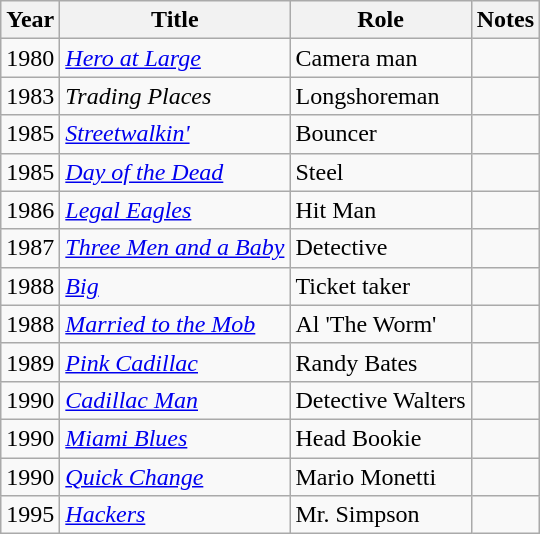<table class="wikitable sortable">
<tr>
<th>Year</th>
<th>Title</th>
<th>Role</th>
<th>Notes</th>
</tr>
<tr>
<td>1980</td>
<td><em><a href='#'>Hero at Large</a></em></td>
<td>Camera man</td>
<td></td>
</tr>
<tr>
<td>1983</td>
<td><em>Trading Places</em></td>
<td>Longshoreman</td>
<td></td>
</tr>
<tr>
<td>1985</td>
<td><em><a href='#'>Streetwalkin'</a></em></td>
<td>Bouncer</td>
<td></td>
</tr>
<tr>
<td>1985</td>
<td><em><a href='#'>Day of the Dead</a></em></td>
<td>Steel</td>
<td></td>
</tr>
<tr>
<td>1986</td>
<td><em><a href='#'>Legal Eagles</a></em></td>
<td>Hit Man</td>
<td></td>
</tr>
<tr>
<td>1987</td>
<td><em><a href='#'>Three Men and a Baby</a></em></td>
<td>Detective</td>
<td></td>
</tr>
<tr>
<td>1988</td>
<td><em><a href='#'>Big</a></em></td>
<td>Ticket taker</td>
<td></td>
</tr>
<tr>
<td>1988</td>
<td><em><a href='#'>Married to the Mob</a></em></td>
<td>Al 'The Worm'</td>
<td></td>
</tr>
<tr>
<td>1989</td>
<td><em><a href='#'>Pink Cadillac</a></em></td>
<td>Randy Bates</td>
<td></td>
</tr>
<tr>
<td>1990</td>
<td><em><a href='#'>Cadillac Man</a></em></td>
<td>Detective Walters</td>
<td></td>
</tr>
<tr>
<td>1990</td>
<td><em><a href='#'>Miami Blues</a></em></td>
<td>Head Bookie</td>
<td></td>
</tr>
<tr>
<td>1990</td>
<td><em><a href='#'>Quick Change</a></em></td>
<td>Mario Monetti</td>
<td></td>
</tr>
<tr>
<td>1995</td>
<td><em><a href='#'>Hackers</a></em></td>
<td>Mr. Simpson</td>
<td></td>
</tr>
</table>
